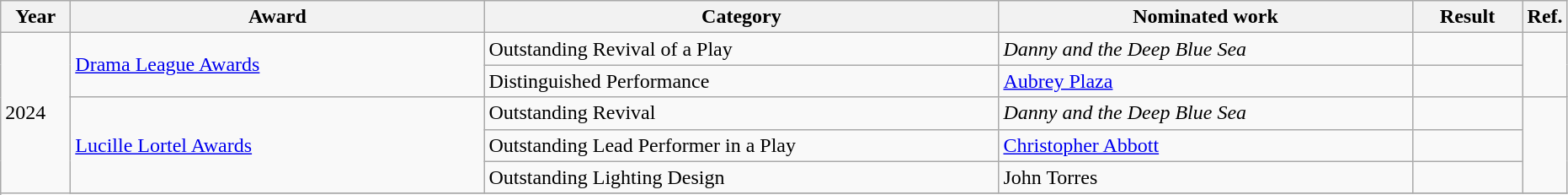<table class=wikitable>
<tr>
<th scope="col" style="width:3em;">Year</th>
<th scope="col" style="width:20em;">Award</th>
<th scope="col" style="width:25em;">Category</th>
<th scope="col" style="width:20em;">Nominated work</th>
<th scope="col" style="width:5em;">Result</th>
<th>Ref.</th>
</tr>
<tr>
<td rowspan=6>2024</td>
<td rowspan=2><a href='#'>Drama League Awards</a></td>
<td>Outstanding Revival of a Play</td>
<td><em>Danny and the Deep Blue Sea</em></td>
<td></td>
<td rowspan=2></td>
</tr>
<tr>
<td>Distinguished Performance</td>
<td><a href='#'>Aubrey Plaza</a></td>
<td></td>
</tr>
<tr>
<td rowspan=3><a href='#'>Lucille Lortel Awards</a></td>
<td>Outstanding Revival</td>
<td><em>Danny and the Deep Blue Sea</em></td>
<td></td>
<td rowspan=3></td>
</tr>
<tr>
<td>Outstanding Lead Performer in a Play</td>
<td><a href='#'>Christopher Abbott</a></td>
<td></td>
</tr>
<tr>
<td>Outstanding Lighting Design</td>
<td>John Torres</td>
<td></td>
</tr>
<tr>
</tr>
</table>
